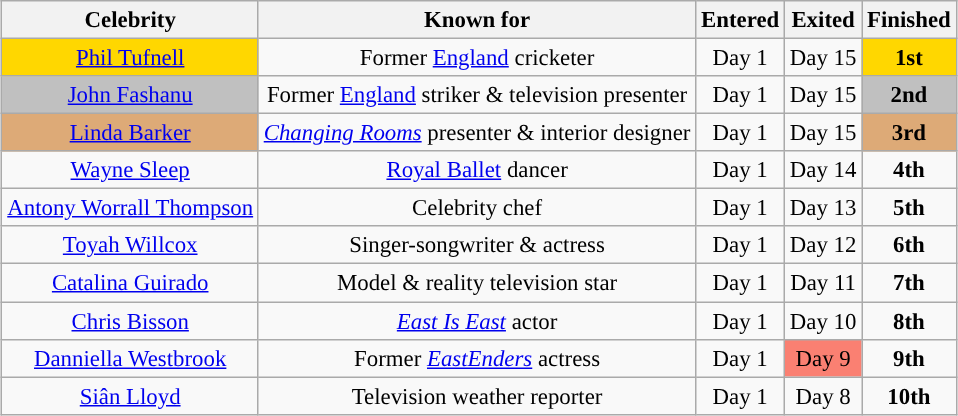<table class=wikitable sortable" style="text-align: center; white-space:nowrap; margin:auto; font-size:95.2%">
<tr>
<th style="width:27% scope="col">Celebrity</th>
<th style="width:49% scope="col">Known for</th>
<th style="width:8% scope="col">Entered</th>
<th style="width:8% scope="col">Exited</th>
<th style="width:8% scope="col">Finished</th>
</tr>
<tr>
<td style="background:gold"><a href='#'>Phil Tufnell</a></td>
<td>Former <a href='#'>England</a> cricketer</td>
<td>Day 1</td>
<td>Day 15</td>
<td style="background:gold"><strong>1st</strong></td>
</tr>
<tr>
<td style="background:silver"><a href='#'>John Fashanu</a></td>
<td>Former <a href='#'>England</a> striker & television presenter</td>
<td>Day 1</td>
<td>Day 15</td>
<td style="background:silver"><strong>2nd</strong></td>
</tr>
<tr>
<td style="background:#da7"><a href='#'>Linda Barker</a></td>
<td><em><a href='#'>Changing Rooms</a></em> presenter & interior designer</td>
<td>Day 1</td>
<td>Day 15</td>
<td style="background:#da7"><strong>3rd</strong></td>
</tr>
<tr>
<td><a href='#'>Wayne Sleep</a></td>
<td><a href='#'>Royal Ballet</a> dancer</td>
<td>Day 1</td>
<td>Day 14</td>
<td><strong>4th</strong></td>
</tr>
<tr>
<td><a href='#'>Antony Worrall Thompson</a></td>
<td>Celebrity chef</td>
<td>Day 1</td>
<td>Day 13</td>
<td><strong>5th</strong></td>
</tr>
<tr>
<td><a href='#'>Toyah Willcox</a></td>
<td>Singer-songwriter & actress</td>
<td>Day 1</td>
<td>Day 12</td>
<td><strong>6th</strong></td>
</tr>
<tr>
<td><a href='#'>Catalina Guirado</a></td>
<td>Model & reality television star</td>
<td>Day 1</td>
<td>Day 11</td>
<td><strong>7th</strong></td>
</tr>
<tr>
<td><a href='#'>Chris Bisson</a></td>
<td><em><a href='#'>East Is East</a></em> actor</td>
<td>Day 1</td>
<td>Day 10</td>
<td><strong>8th</strong></td>
</tr>
<tr>
<td><a href='#'>Danniella Westbrook</a></td>
<td>Former <em><a href='#'>EastEnders</a></em> actress</td>
<td>Day 1</td>
<td style="background:salmon">Day 9</td>
<td><strong>9th</strong></td>
</tr>
<tr>
<td><a href='#'>Siân Lloyd</a></td>
<td>Television weather reporter</td>
<td>Day 1</td>
<td>Day 8</td>
<td><strong>10th</strong></td>
</tr>
</table>
